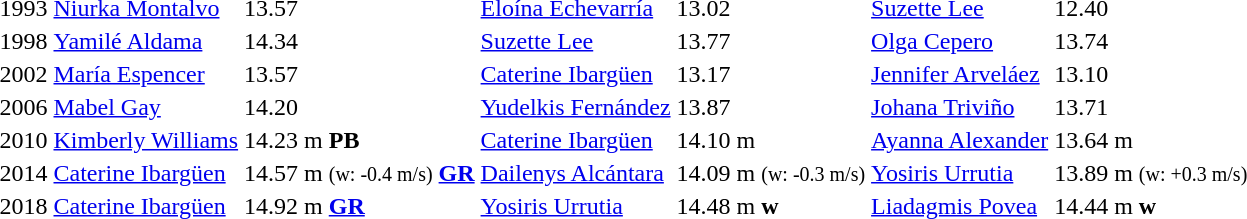<table>
<tr>
<td>1993</td>
<td><a href='#'>Niurka Montalvo</a><br> </td>
<td>13.57</td>
<td><a href='#'>Eloína Echevarría</a><br> </td>
<td>13.02</td>
<td><a href='#'>Suzette Lee</a><br> </td>
<td>12.40</td>
</tr>
<tr>
<td>1998</td>
<td><a href='#'>Yamilé Aldama</a><br> </td>
<td>14.34</td>
<td><a href='#'>Suzette Lee</a><br> </td>
<td>13.77</td>
<td><a href='#'>Olga Cepero</a><br> </td>
<td>13.74</td>
</tr>
<tr>
<td>2002</td>
<td><a href='#'>María Espencer</a><br> </td>
<td>13.57</td>
<td><a href='#'>Caterine Ibargüen</a><br> </td>
<td>13.17</td>
<td><a href='#'>Jennifer Arveláez</a><br> </td>
<td>13.10</td>
</tr>
<tr>
<td>2006</td>
<td><a href='#'>Mabel Gay</a><br></td>
<td>14.20</td>
<td><a href='#'>Yudelkis Fernández</a><br></td>
<td>13.87</td>
<td><a href='#'>Johana Triviño</a><br></td>
<td>13.71</td>
</tr>
<tr>
<td>2010</td>
<td><a href='#'>Kimberly Williams</a><br></td>
<td>14.23 m <strong>PB</strong></td>
<td><a href='#'>Caterine Ibargüen</a><br></td>
<td>14.10 m</td>
<td><a href='#'>Ayanna Alexander</a><br></td>
<td>13.64 m</td>
</tr>
<tr>
<td>2014</td>
<td><a href='#'>Caterine Ibargüen</a><br></td>
<td>14.57 m <small>(w: -0.4 m/s)</small> <strong><a href='#'>GR</a></strong></td>
<td><a href='#'>Dailenys Alcántara</a><br></td>
<td>14.09 m <small>(w: -0.3 m/s)</small></td>
<td><a href='#'>Yosiris Urrutia</a><br></td>
<td>13.89 m <small>(w: +0.3 m/s)</small></td>
</tr>
<tr>
<td>2018</td>
<td><a href='#'>Caterine Ibargüen</a><br></td>
<td>14.92 m <strong><a href='#'>GR</a></strong></td>
<td><a href='#'>Yosiris Urrutia</a><br></td>
<td>14.48 m <strong>w</strong></td>
<td><a href='#'>Liadagmis Povea</a><br></td>
<td>14.44 m <strong>w</strong></td>
</tr>
</table>
